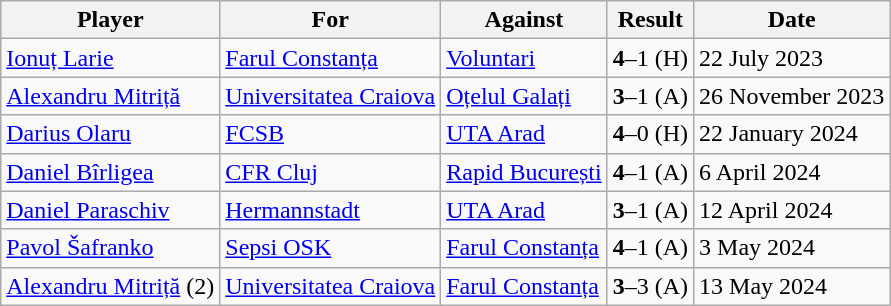<table class="wikitable sortable">
<tr>
<th>Player</th>
<th>For</th>
<th>Against</th>
<th>Result</th>
<th>Date</th>
</tr>
<tr>
<td> <a href='#'>Ionuț Larie</a></td>
<td><a href='#'>Farul Constanța</a></td>
<td><a href='#'>Voluntari</a></td>
<td align=center><strong>4</strong>–1 (H)</td>
<td>22 July 2023</td>
</tr>
<tr>
<td> <a href='#'>Alexandru Mitriță</a></td>
<td><a href='#'>Universitatea Craiova</a></td>
<td><a href='#'>Oțelul Galați</a></td>
<td align=center><strong>3</strong>–1 (A)</td>
<td>26 November 2023</td>
</tr>
<tr>
<td> <a href='#'>Darius Olaru</a></td>
<td><a href='#'>FCSB</a></td>
<td><a href='#'>UTA Arad</a></td>
<td align=center><strong>4</strong>–0 (H)</td>
<td>22 January 2024</td>
</tr>
<tr>
<td> <a href='#'>Daniel Bîrligea</a></td>
<td><a href='#'>CFR Cluj</a></td>
<td><a href='#'>Rapid București</a></td>
<td align=center><strong>4</strong>–1 (A)</td>
<td>6 April 2024</td>
</tr>
<tr>
<td> <a href='#'>Daniel Paraschiv</a></td>
<td><a href='#'>Hermannstadt</a></td>
<td><a href='#'>UTA Arad</a></td>
<td align=center><strong>3</strong>–1 (A)</td>
<td>12 April 2024</td>
</tr>
<tr>
<td> <a href='#'>Pavol Šafranko</a></td>
<td><a href='#'>Sepsi OSK</a></td>
<td><a href='#'>Farul Constanța</a></td>
<td align=center><strong>4</strong>–1 (A)</td>
<td>3 May 2024</td>
</tr>
<tr>
<td> <a href='#'>Alexandru Mitriță</a> (2)</td>
<td><a href='#'>Universitatea Craiova</a></td>
<td><a href='#'>Farul Constanța</a></td>
<td align=center><strong>3</strong>–3 (A)</td>
<td>13 May 2024</td>
</tr>
</table>
